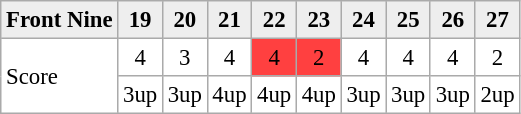<table cellpadding="3" cellspacing="0" border="1" style="font-size: 95%; border: #aaa solid 1px; border-collapse: collapse;">
<tr style="background:#eeeeee;">
<th align="left">Front Nine</th>
<th align=center>19</th>
<th align=center>20</th>
<th align=center>21</th>
<th align=center>22</th>
<th align=center>23</th>
<th align=center>24</th>
<th align=center>25</th>
<th align=center>26</th>
<th align=center>27</th>
</tr>
<tr>
<td rowspan=2>Score</td>
<td align="center">4</td>
<td align="center">3</td>
<td align="center">4</td>
<td align="center" style="background:#FF4040;">4</td>
<td align="center" style="background:#FF4040;">2</td>
<td align="center">4</td>
<td align="center">4</td>
<td align="center">4</td>
<td align="center">2</td>
</tr>
<tr>
<td>3up</td>
<td>3up</td>
<td>4up</td>
<td>4up</td>
<td>4up</td>
<td>3up</td>
<td>3up</td>
<td>3up</td>
<td>2up</td>
</tr>
</table>
